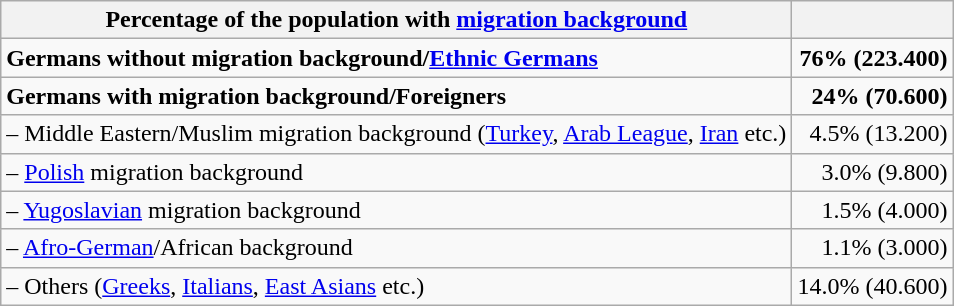<table class="wikitable">
<tr class="hintergrundfarbe6">
<th>Percentage of the population with <a href='#'>migration background</a></th>
<th></th>
</tr>
<tr>
<td class="hintergrundfarbe5"><strong>Germans without migration background/<a href='#'>Ethnic Germans</a></strong></td>
<td class="hintergrundfarbe5" style="text-align:right;"><strong>76% (223.400)</strong></td>
</tr>
<tr>
<td class="hintergrundfarbe5"><strong>Germans with migration background/Foreigners</strong></td>
<td class="hintergrundfarbe5" style="text-align:right;"><strong>24% (70.600)</strong></td>
</tr>
<tr>
<td>– Middle Eastern/Muslim migration background (<a href='#'>Turkey</a>, <a href='#'>Arab League</a>, <a href='#'>Iran</a> etc.)</td>
<td style="text-align:right;">4.5% (13.200)</td>
</tr>
<tr>
<td>– <a href='#'>Polish</a> migration background</td>
<td style="text-align:right;">3.0% (9.800)</td>
</tr>
<tr>
<td>– <a href='#'>Yugoslavian</a> migration background</td>
<td style="text-align:right;">1.5% (4.000)</td>
</tr>
<tr>
<td>– <a href='#'>Afro-German</a>/African background</td>
<td style="text-align:right;">1.1% (3.000)</td>
</tr>
<tr>
<td>– Others (<a href='#'>Greeks</a>, <a href='#'>Italians</a>, <a href='#'>East Asians</a> etc.)</td>
<td style="text-align:right;">14.0% (40.600)</td>
</tr>
</table>
